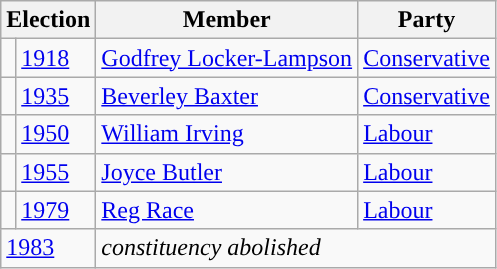<table class="wikitable">
<tr>
<th colspan="2">Election</th>
<th>Member</th>
<th>Party</th>
</tr>
<tr>
<td style="color:inherit;background-color: "></td>
<td><a href='#'>1918</a></td>
<td><a href='#'>Godfrey Locker-Lampson</a></td>
<td><a href='#'>Conservative</a></td>
</tr>
<tr>
<td style="color:inherit;background-color: "></td>
<td><a href='#'>1935</a></td>
<td><a href='#'>Beverley Baxter</a></td>
<td><a href='#'>Conservative</a></td>
</tr>
<tr>
<td style="color:inherit;background-color: "></td>
<td><a href='#'>1950</a></td>
<td><a href='#'>William Irving</a></td>
<td><a href='#'>Labour</a></td>
</tr>
<tr>
<td style="color:inherit;background-color: "></td>
<td><a href='#'>1955</a></td>
<td><a href='#'>Joyce Butler</a></td>
<td><a href='#'>Labour</a></td>
</tr>
<tr>
<td style="color:inherit;background-color: "></td>
<td><a href='#'>1979</a></td>
<td><a href='#'>Reg Race</a></td>
<td><a href='#'>Labour</a></td>
</tr>
<tr>
<td colspan="2"><a href='#'>1983</a></td>
<td colspan="2"><em>constituency abolished</em></td>
</tr>
</table>
